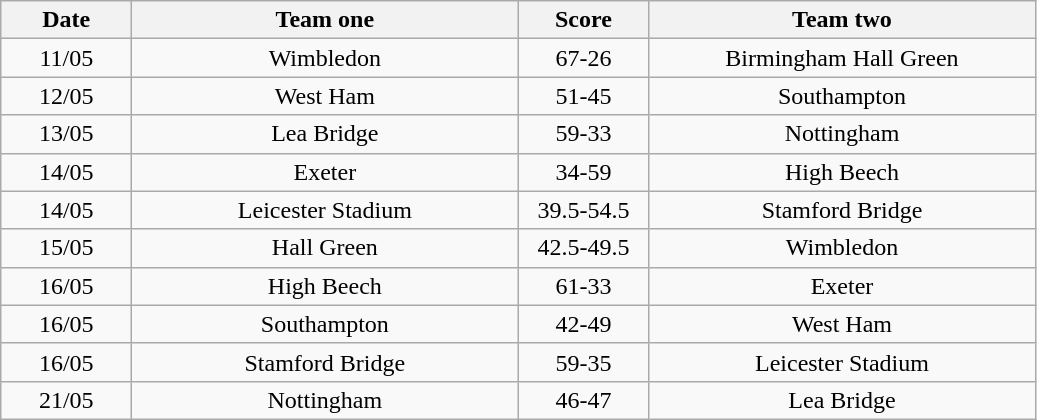<table class="wikitable" style="text-align: center">
<tr>
<th width=80>Date</th>
<th width=250>Team one</th>
<th width=80>Score</th>
<th width=250>Team two</th>
</tr>
<tr>
<td>11/05</td>
<td>Wimbledon</td>
<td>67-26</td>
<td>Birmingham Hall Green</td>
</tr>
<tr>
<td>12/05</td>
<td>West Ham</td>
<td>51-45</td>
<td>Southampton</td>
</tr>
<tr>
<td>13/05</td>
<td>Lea Bridge</td>
<td>59-33</td>
<td>Nottingham</td>
</tr>
<tr>
<td>14/05</td>
<td>Exeter</td>
<td>34-59</td>
<td>High Beech</td>
</tr>
<tr>
<td>14/05</td>
<td>Leicester Stadium</td>
<td>39.5-54.5</td>
<td>Stamford Bridge</td>
</tr>
<tr>
<td>15/05</td>
<td>Hall Green</td>
<td>42.5-49.5</td>
<td>Wimbledon</td>
</tr>
<tr>
<td>16/05</td>
<td>High Beech</td>
<td>61-33</td>
<td>Exeter</td>
</tr>
<tr>
<td>16/05</td>
<td>Southampton</td>
<td>42-49</td>
<td>West Ham</td>
</tr>
<tr>
<td>16/05</td>
<td>Stamford Bridge</td>
<td>59-35</td>
<td>Leicester Stadium</td>
</tr>
<tr>
<td>21/05</td>
<td>Nottingham</td>
<td>46-47</td>
<td>Lea Bridge</td>
</tr>
</table>
